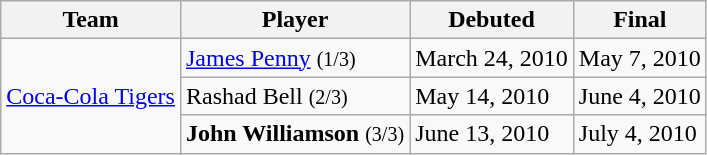<table class=wikitable>
<tr>
<th>Team</th>
<th>Player</th>
<th>Debuted</th>
<th>Final</th>
</tr>
<tr>
<td rowspan=3><a href='#'>Coca-Cola Tigers</a></td>
<td><a href='#'>James Penny</a> <small>(1/3)</small></td>
<td>March 24, 2010</td>
<td>May 7, 2010</td>
</tr>
<tr>
<td>Rashad Bell <small>(2/3)</small></td>
<td>May 14, 2010</td>
<td>June 4, 2010</td>
</tr>
<tr>
<td><strong>John Williamson</strong> <small>(3/3)</small></td>
<td>June 13, 2010</td>
<td>July 4, 2010</td>
</tr>
</table>
